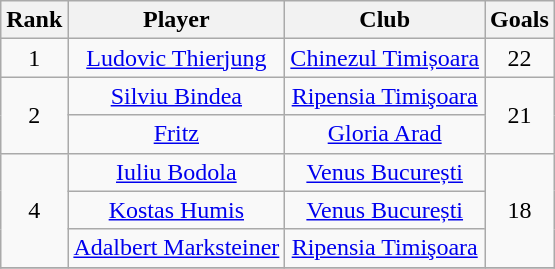<table class="wikitable sortable" style="text-align:center">
<tr>
<th>Rank</th>
<th>Player</th>
<th>Club</th>
<th>Goals</th>
</tr>
<tr>
<td rowspan=1 align=center>1</td>
<td><a href='#'>Ludovic Thierjung</a></td>
<td><a href='#'>Chinezul Timișoara</a></td>
<td rowspan=1 align=center>22</td>
</tr>
<tr>
<td rowspan=2 align=center>2</td>
<td><a href='#'>Silviu Bindea</a></td>
<td><a href='#'>Ripensia Timişoara</a></td>
<td rowspan=2 align=center>21</td>
</tr>
<tr>
<td><a href='#'>Fritz</a></td>
<td><a href='#'>Gloria Arad</a></td>
</tr>
<tr>
<td rowspan=3 align=center>4</td>
<td><a href='#'>Iuliu Bodola</a></td>
<td><a href='#'>Venus București</a></td>
<td rowspan=3 align=center>18</td>
</tr>
<tr>
<td><a href='#'>Kostas Humis</a></td>
<td><a href='#'>Venus București</a></td>
</tr>
<tr>
<td><a href='#'>Adalbert Marksteiner</a></td>
<td><a href='#'>Ripensia Timişoara</a></td>
</tr>
<tr>
</tr>
</table>
